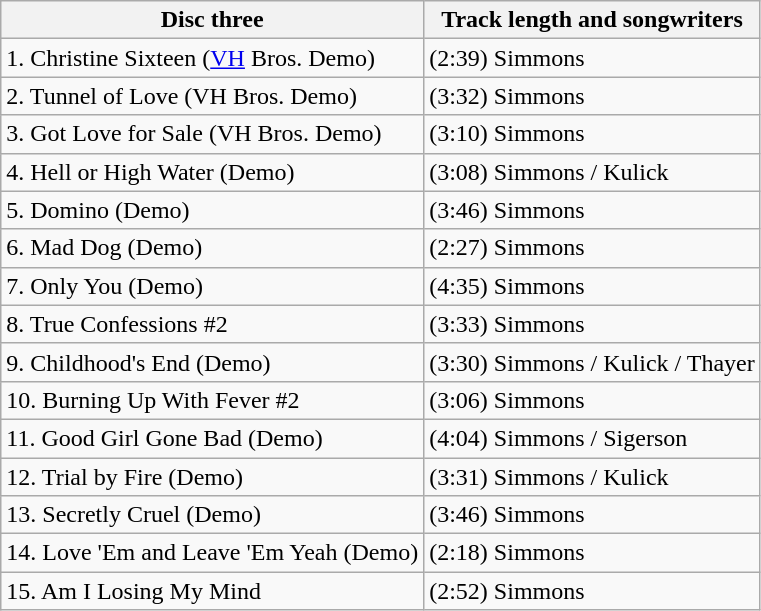<table class="wikitable">
<tr>
<th>Disc three</th>
<th>Track length and songwriters</th>
</tr>
<tr>
<td>1. Christine Sixteen (<a href='#'>VH</a> Bros. Demo)</td>
<td>(2:39) Simmons</td>
</tr>
<tr>
<td>2. Tunnel of Love (VH Bros. Demo)</td>
<td>(3:32) Simmons</td>
</tr>
<tr>
<td>3. Got Love for Sale (VH Bros. Demo)</td>
<td>(3:10) Simmons</td>
</tr>
<tr>
<td>4. Hell or High Water (Demo)</td>
<td>(3:08) Simmons / Kulick</td>
</tr>
<tr>
<td>5. Domino (Demo)</td>
<td>(3:46) Simmons</td>
</tr>
<tr>
<td>6. Mad Dog (Demo)</td>
<td>(2:27) Simmons</td>
</tr>
<tr>
<td>7. Only You (Demo)</td>
<td>(4:35) Simmons</td>
</tr>
<tr>
<td>8. True Confessions #2</td>
<td>(3:33) Simmons</td>
</tr>
<tr>
<td>9. Childhood's End (Demo)</td>
<td>(3:30) Simmons / Kulick / Thayer</td>
</tr>
<tr>
<td>10. Burning Up With Fever #2</td>
<td>(3:06) Simmons</td>
</tr>
<tr>
<td>11. Good Girl Gone Bad (Demo)</td>
<td>(4:04) Simmons / Sigerson</td>
</tr>
<tr>
<td>12. Trial by Fire (Demo)</td>
<td>(3:31) Simmons / Kulick</td>
</tr>
<tr>
<td>13. Secretly Cruel (Demo)</td>
<td>(3:46) Simmons</td>
</tr>
<tr>
<td>14. Love 'Em and Leave 'Em  Yeah (Demo)</td>
<td>(2:18) Simmons</td>
</tr>
<tr>
<td>15. Am I Losing My Mind</td>
<td>(2:52) Simmons</td>
</tr>
</table>
